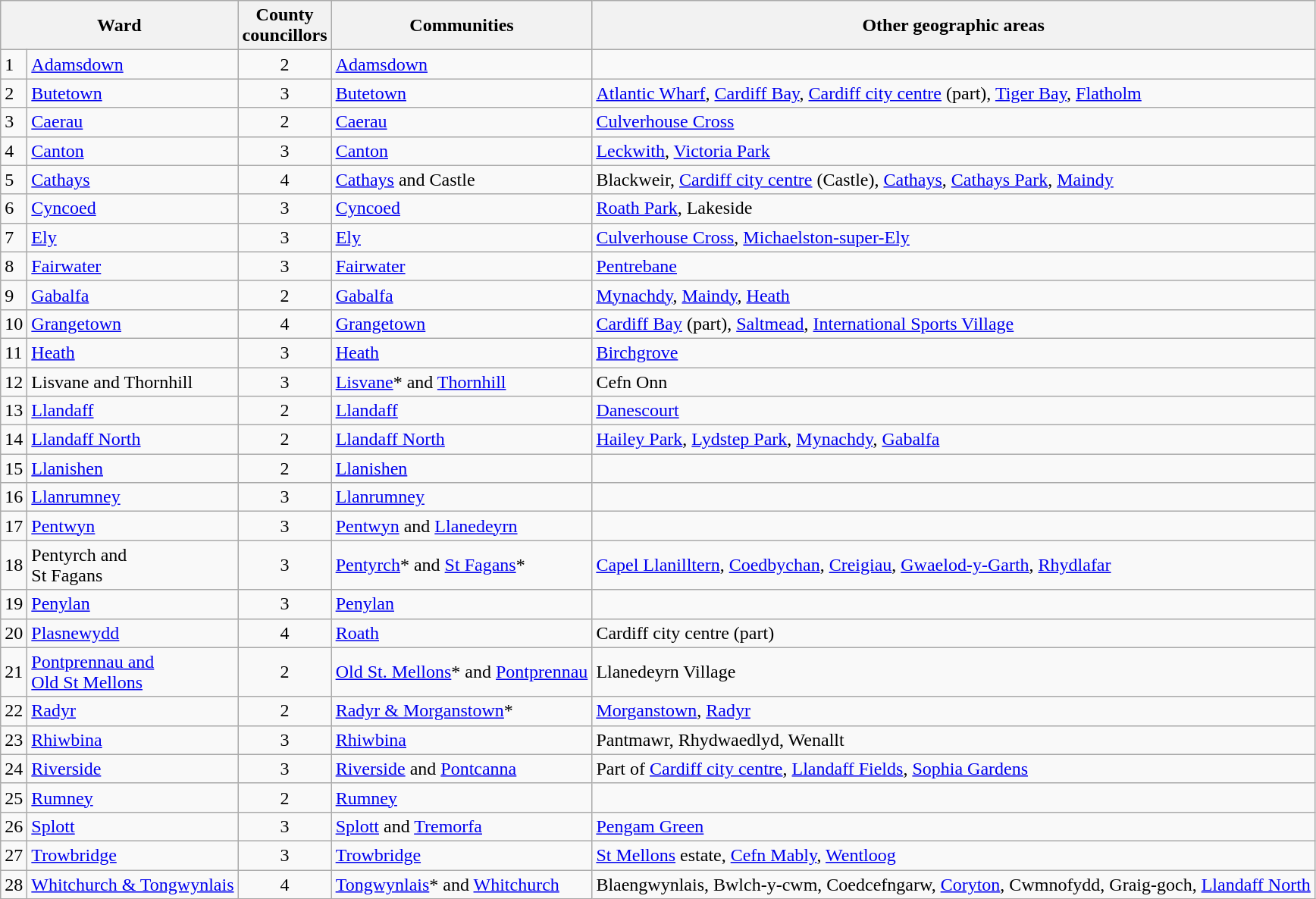<table class="wikitable">
<tr>
<th colspan="2">Ward</th>
<th>County<br>councillors</th>
<th>Communities</th>
<th>Other geographic areas</th>
</tr>
<tr>
<td>1</td>
<td><a href='#'>Adamsdown</a></td>
<td align="center">2</td>
<td><a href='#'>Adamsdown</a></td>
<td></td>
</tr>
<tr>
<td>2</td>
<td><a href='#'>Butetown</a></td>
<td align="center">3</td>
<td><a href='#'>Butetown</a></td>
<td><a href='#'>Atlantic Wharf</a>, <a href='#'>Cardiff Bay</a>, <a href='#'>Cardiff city centre</a> (part), <a href='#'>Tiger Bay</a>, <a href='#'>Flatholm</a></td>
</tr>
<tr>
<td>3</td>
<td><a href='#'>Caerau</a></td>
<td align="center">2</td>
<td><a href='#'>Caerau</a></td>
<td><a href='#'>Culverhouse Cross</a></td>
</tr>
<tr>
<td>4</td>
<td><a href='#'>Canton</a></td>
<td align="center">3</td>
<td><a href='#'>Canton</a></td>
<td><a href='#'>Leckwith</a>, <a href='#'>Victoria Park</a></td>
</tr>
<tr>
<td>5</td>
<td><a href='#'>Cathays</a></td>
<td align="center">4</td>
<td><a href='#'>Cathays</a> and Castle</td>
<td>Blackweir, <a href='#'>Cardiff city centre</a> (Castle), <a href='#'>Cathays</a>, <a href='#'>Cathays Park</a>, <a href='#'>Maindy</a></td>
</tr>
<tr>
<td>6</td>
<td><a href='#'>Cyncoed</a></td>
<td align="center">3</td>
<td><a href='#'>Cyncoed</a></td>
<td><a href='#'>Roath Park</a>, Lakeside</td>
</tr>
<tr>
<td>7</td>
<td><a href='#'>Ely</a></td>
<td align="center">3</td>
<td><a href='#'>Ely</a></td>
<td><a href='#'>Culverhouse Cross</a>, <a href='#'>Michaelston-super-Ely</a></td>
</tr>
<tr>
<td>8</td>
<td><a href='#'>Fairwater</a></td>
<td align="center">3</td>
<td><a href='#'>Fairwater</a></td>
<td><a href='#'>Pentrebane</a></td>
</tr>
<tr>
<td>9</td>
<td><a href='#'>Gabalfa</a></td>
<td align="center">2</td>
<td><a href='#'>Gabalfa</a></td>
<td><a href='#'>Mynachdy</a>, <a href='#'>Maindy</a>, <a href='#'>Heath</a></td>
</tr>
<tr>
<td>10</td>
<td><a href='#'>Grangetown</a></td>
<td align="center">4</td>
<td><a href='#'>Grangetown</a></td>
<td><a href='#'>Cardiff Bay</a> (part), <a href='#'>Saltmead</a>, <a href='#'>International Sports Village</a></td>
</tr>
<tr>
<td>11</td>
<td><a href='#'>Heath</a></td>
<td align="center">3</td>
<td><a href='#'>Heath</a></td>
<td><a href='#'>Birchgrove</a></td>
</tr>
<tr>
<td>12</td>
<td>Lisvane and Thornhill</td>
<td align="center">3</td>
<td><a href='#'>Lisvane</a>* and <a href='#'>Thornhill</a></td>
<td>Cefn Onn</td>
</tr>
<tr>
<td>13</td>
<td><a href='#'>Llandaff</a></td>
<td align="center">2</td>
<td><a href='#'>Llandaff</a></td>
<td><a href='#'>Danescourt</a></td>
</tr>
<tr>
<td>14</td>
<td><a href='#'>Llandaff North</a></td>
<td align="center">2</td>
<td><a href='#'>Llandaff North</a></td>
<td><a href='#'>Hailey Park</a>, <a href='#'>Lydstep Park</a>, <a href='#'>Mynachdy</a>, <a href='#'>Gabalfa</a></td>
</tr>
<tr>
<td>15</td>
<td><a href='#'>Llanishen</a></td>
<td align="center">2</td>
<td><a href='#'>Llanishen</a></td>
<td></td>
</tr>
<tr>
<td>16</td>
<td><a href='#'>Llanrumney</a></td>
<td align="center">3</td>
<td><a href='#'>Llanrumney</a></td>
<td></td>
</tr>
<tr>
<td>17</td>
<td><a href='#'>Pentwyn</a></td>
<td align="center">3</td>
<td><a href='#'>Pentwyn</a> and <a href='#'>Llanedeyrn</a></td>
<td></td>
</tr>
<tr>
<td>18</td>
<td>Pentyrch and<br>St Fagans</td>
<td align="center">3</td>
<td><a href='#'>Pentyrch</a>* and <a href='#'>St Fagans</a>*</td>
<td><a href='#'>Capel Llanilltern</a>, <a href='#'>Coedbychan</a>, <a href='#'>Creigiau</a>, <a href='#'>Gwaelod-y-Garth</a>, <a href='#'>Rhydlafar</a></td>
</tr>
<tr>
<td>19</td>
<td><a href='#'>Penylan</a></td>
<td align="center">3</td>
<td><a href='#'>Penylan</a></td>
<td></td>
</tr>
<tr>
<td>20</td>
<td><a href='#'>Plasnewydd</a></td>
<td align="center">4</td>
<td><a href='#'>Roath</a></td>
<td>Cardiff city centre (part)</td>
</tr>
<tr>
<td>21</td>
<td><a href='#'>Pontprennau and<br>Old St Mellons</a></td>
<td align="center">2</td>
<td><a href='#'>Old St. Mellons</a>* and <a href='#'>Pontprennau</a></td>
<td>Llanedeyrn Village</td>
</tr>
<tr>
<td>22</td>
<td><a href='#'>Radyr</a></td>
<td align="center">2</td>
<td><a href='#'>Radyr & Morganstown</a>*</td>
<td><a href='#'>Morganstown</a>, <a href='#'>Radyr</a></td>
</tr>
<tr>
<td>23</td>
<td><a href='#'>Rhiwbina</a></td>
<td align="center">3</td>
<td><a href='#'>Rhiwbina</a></td>
<td>Pantmawr, Rhydwaedlyd, Wenallt</td>
</tr>
<tr>
<td>24</td>
<td><a href='#'>Riverside</a></td>
<td align="center">3</td>
<td><a href='#'>Riverside</a> and <a href='#'>Pontcanna</a></td>
<td>Part of <a href='#'>Cardiff city centre</a>, <a href='#'>Llandaff Fields</a>, <a href='#'>Sophia Gardens</a></td>
</tr>
<tr>
<td>25</td>
<td><a href='#'>Rumney</a></td>
<td align="center">2</td>
<td><a href='#'>Rumney</a></td>
<td></td>
</tr>
<tr>
<td>26</td>
<td><a href='#'>Splott</a></td>
<td align="center">3</td>
<td><a href='#'>Splott</a> and <a href='#'>Tremorfa</a></td>
<td><a href='#'>Pengam Green</a></td>
</tr>
<tr>
<td>27</td>
<td><a href='#'>Trowbridge</a></td>
<td align="center">3</td>
<td><a href='#'>Trowbridge</a></td>
<td><a href='#'>St Mellons</a> estate, <a href='#'>Cefn Mably</a>, <a href='#'>Wentloog</a></td>
</tr>
<tr>
<td>28</td>
<td><a href='#'>Whitchurch & Tongwynlais</a></td>
<td align="center">4</td>
<td><a href='#'>Tongwynlais</a>* and <a href='#'>Whitchurch</a></td>
<td>Blaengwynlais, Bwlch-y-cwm, Coedcefngarw, <a href='#'>Coryton</a>, Cwmnofydd, Graig-goch, <a href='#'>Llandaff North</a></td>
</tr>
</table>
